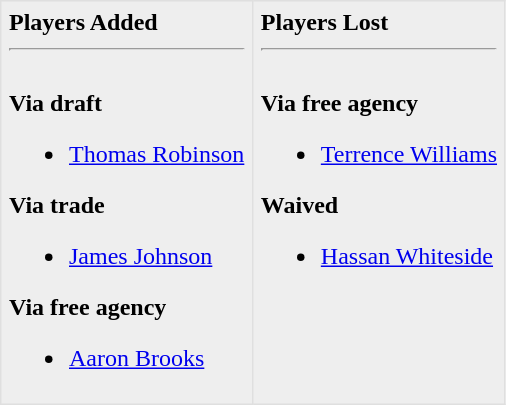<table border=1 style="border-collapse:collapse; background-color:#eeeeee" bordercolor="#DFDFDF" cellpadding="5">
<tr>
<td valign="top"><strong>Players Added</strong> <hr><br><strong>Via draft</strong><ul><li><a href='#'>Thomas Robinson</a></li></ul><strong>Via trade</strong><ul><li><a href='#'>James Johnson</a></li></ul><strong>Via free agency</strong><ul><li><a href='#'>Aaron Brooks</a></li></ul></td>
<td valign="top"><strong>Players Lost</strong> <hr><br><strong>Via free agency</strong><ul><li><a href='#'>Terrence Williams</a></li></ul><strong>Waived</strong><ul><li><a href='#'>Hassan Whiteside</a></li></ul></td>
</tr>
</table>
